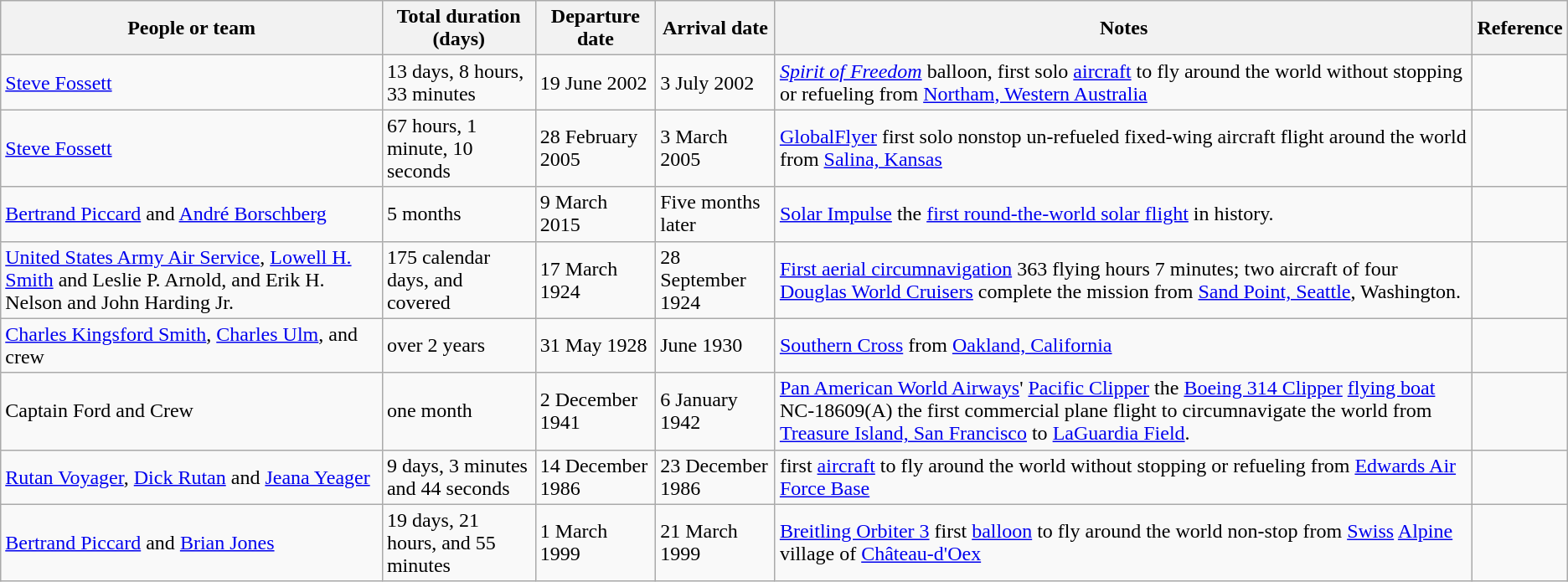<table class="wikitable">
<tr>
<th>People or team</th>
<th>Total duration (days)</th>
<th>Departure date</th>
<th>Arrival date</th>
<th>Notes</th>
<th>Reference</th>
</tr>
<tr>
<td><a href='#'>Steve Fossett</a></td>
<td>13 days, 8 hours, 33 minutes</td>
<td>19 June 2002</td>
<td>3 July 2002</td>
<td><em><a href='#'>Spirit of Freedom</a></em> balloon, first solo <a href='#'>aircraft</a> to fly around the world without stopping or refueling from <a href='#'>Northam, Western Australia</a></td>
<td></td>
</tr>
<tr>
<td><a href='#'>Steve Fossett</a></td>
<td>67 hours, 1 minute, 10 seconds</td>
<td>28 February 2005</td>
<td>3 March 2005</td>
<td><a href='#'>GlobalFlyer</a> first solo nonstop un-refueled fixed-wing aircraft flight around the world from <a href='#'>Salina, Kansas</a></td>
<td></td>
</tr>
<tr>
<td><a href='#'>Bertrand Piccard</a> and <a href='#'>André Borschberg</a></td>
<td>5 months</td>
<td>9 March 2015</td>
<td>Five months later</td>
<td><a href='#'>Solar Impulse</a> the <a href='#'>first round-the-world solar flight</a> in history.</td>
<td></td>
</tr>
<tr>
<td><a href='#'>United States Army Air Service</a>, <a href='#'>Lowell H. Smith</a> and Leslie P. Arnold, and Erik H. Nelson and John Harding Jr.</td>
<td>175 calendar days, and covered </td>
<td>17 March 1924</td>
<td>28 September 1924</td>
<td><a href='#'>First aerial circumnavigation</a> 363 flying hours 7 minutes; two aircraft of four <a href='#'>Douglas World Cruisers</a> complete the mission from <a href='#'>Sand Point, Seattle</a>, Washington.</td>
<td></td>
</tr>
<tr>
<td><a href='#'>Charles Kingsford Smith</a>, <a href='#'>Charles Ulm</a>, and crew</td>
<td>over 2 years</td>
<td>31 May 1928</td>
<td>June 1930</td>
<td><a href='#'>Southern Cross</a> from <a href='#'>Oakland, California</a></td>
<td></td>
</tr>
<tr>
<td>Captain Ford and Crew</td>
<td>one month</td>
<td>2 December 1941</td>
<td>6 January 1942</td>
<td><a href='#'>Pan American World Airways</a>' <a href='#'>Pacific Clipper</a> the <a href='#'>Boeing 314 Clipper</a> <a href='#'>flying boat</a> NC-18609(A) the first commercial plane flight to circumnavigate the world from <a href='#'>Treasure Island, San Francisco</a> to <a href='#'>LaGuardia Field</a>.</td>
<td></td>
</tr>
<tr>
<td><a href='#'>Rutan Voyager</a>, <a href='#'>Dick Rutan</a> and <a href='#'>Jeana Yeager</a></td>
<td>9 days, 3 minutes and 44 seconds</td>
<td>14 December 1986</td>
<td>23 December 1986</td>
<td>first <a href='#'>aircraft</a> to fly around the world without stopping or refueling from <a href='#'>Edwards Air Force Base</a></td>
<td></td>
</tr>
<tr>
<td><a href='#'>Bertrand Piccard</a> and <a href='#'>Brian Jones</a></td>
<td>19 days, 21 hours, and 55 minutes</td>
<td>1 March 1999</td>
<td>21 March 1999</td>
<td><a href='#'>Breitling Orbiter 3</a> first <a href='#'>balloon</a> to fly around the world non-stop from <a href='#'>Swiss</a> <a href='#'>Alpine</a> village of <a href='#'>Château-d'Oex</a></td>
<td></td>
</tr>
</table>
